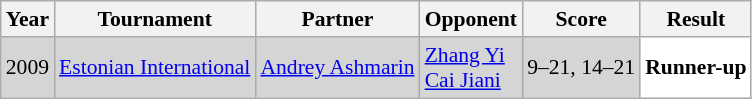<table class="sortable wikitable" style="font-size: 90%;">
<tr>
<th>Year</th>
<th>Tournament</th>
<th>Partner</th>
<th>Opponent</th>
<th>Score</th>
<th>Result</th>
</tr>
<tr style="background:#D5D5D5">
<td align="center">2009</td>
<td align="left"><a href='#'>Estonian International</a></td>
<td align="left"> <a href='#'>Andrey Ashmarin</a></td>
<td align="left"> <a href='#'>Zhang Yi</a><br> <a href='#'>Cai Jiani</a></td>
<td align="left">9–21, 14–21</td>
<td style="text-align:left; background:white"> <strong>Runner-up</strong></td>
</tr>
</table>
